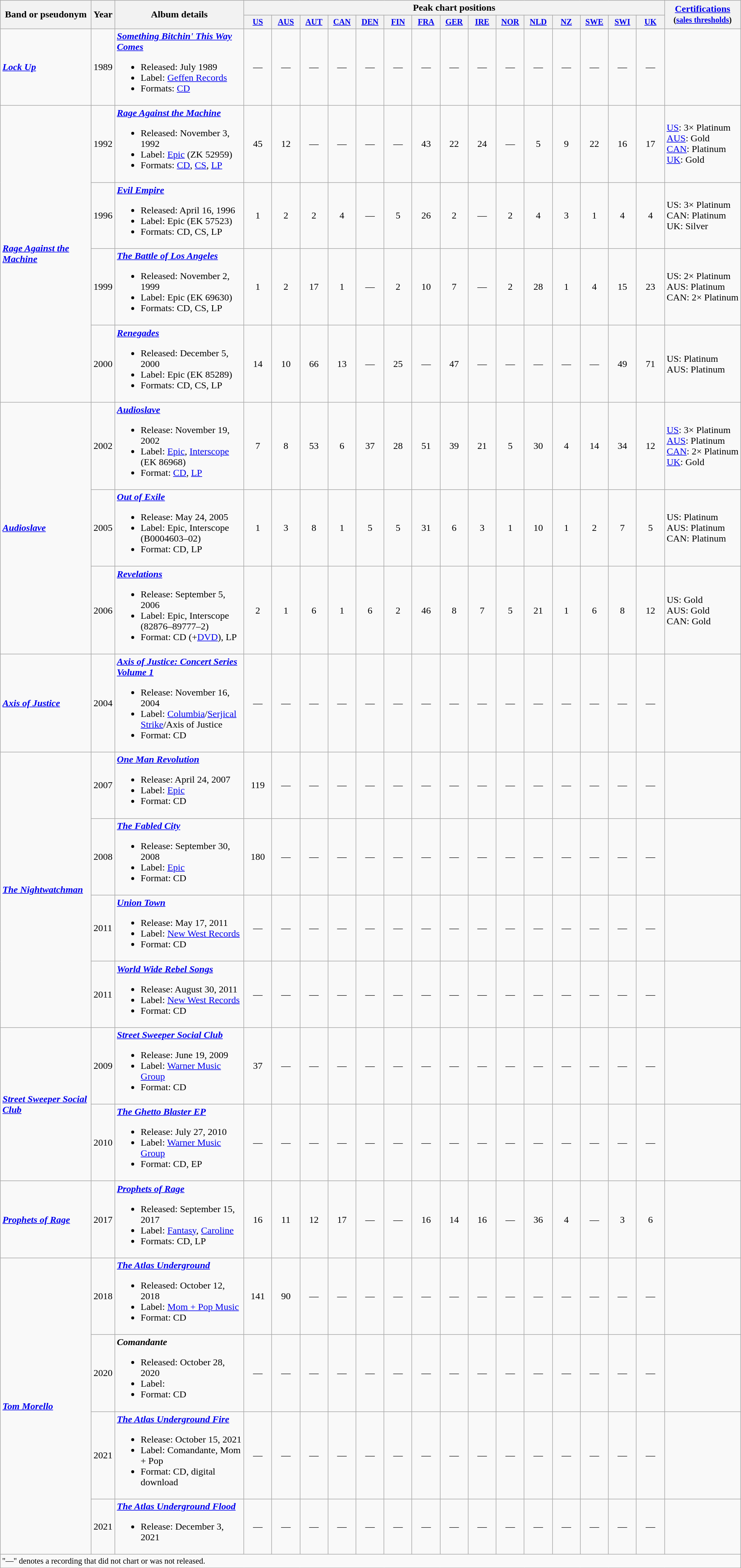<table class="wikitable" border="1">
<tr>
<th rowspan="2">Band or pseudonym</th>
<th rowspan="2">Year</th>
<th rowspan="2" width="210">Album details</th>
<th colspan="15">Peak chart positions</th>
<th rowspan="2"><a href='#'>Certifications</a><br><small>(<a href='#'>sales thresholds</a>)</small></th>
</tr>
<tr>
<th style="width:3em;font-size:85%"><a href='#'>US</a><br></th>
<th style="width:3em;font-size:85%"><a href='#'>AUS</a><br></th>
<th style="width:3em;font-size:85%"><a href='#'>AUT</a><br></th>
<th style="width:3em;font-size:85%"><a href='#'>CAN</a><br></th>
<th style="width:3em;font-size:85%"><a href='#'>DEN</a><br></th>
<th style="width:3em;font-size:85%"><a href='#'>FIN</a><br></th>
<th style="width:3em;font-size:85%"><a href='#'>FRA</a><br></th>
<th style="width:3em;font-size:85%"><a href='#'>GER</a><br></th>
<th style="width:3em;font-size:85%"><a href='#'>IRE</a><br></th>
<th style="width:3em;font-size:85%"><a href='#'>NOR</a><br></th>
<th style="width:3em;font-size:85%"><a href='#'>NLD</a><br></th>
<th style="width:3em;font-size:85%"><a href='#'>NZ</a><br></th>
<th style="width:3em;font-size:85%"><a href='#'>SWE</a><br></th>
<th style="width:3em;font-size:85%"><a href='#'>SWI</a><br></th>
<th style="width:3em;font-size:85%"><a href='#'>UK</a><br></th>
</tr>
<tr>
<td><strong><em><a href='#'>Lock Up</a></em></strong></td>
<td>1989</td>
<td><strong><em><a href='#'>Something Bitchin' This Way Comes</a></em></strong><br><ul><li>Released: July 1989</li><li>Label: <a href='#'>Geffen Records</a></li><li>Formats: <a href='#'>CD</a></li></ul></td>
<td align="center">—</td>
<td align="center">—</td>
<td align="center">—</td>
<td align="center">—</td>
<td align="center">—</td>
<td align="center">—</td>
<td align="center">—</td>
<td align="center">—</td>
<td align="center">—</td>
<td align="center">—</td>
<td align="center">—</td>
<td align="center">—</td>
<td align="center">—</td>
<td align="center">—</td>
<td align="center">—</td>
<td></td>
</tr>
<tr>
<td rowspan="4"><strong><em><a href='#'>Rage Against the Machine</a></em></strong></td>
<td>1992</td>
<td><strong><em><a href='#'>Rage Against the Machine</a></em></strong><br><ul><li>Released: November 3, 1992</li><li>Label: <a href='#'>Epic</a> (ZK 52959)</li><li>Formats: <a href='#'>CD</a>, <a href='#'>CS</a>, <a href='#'>LP</a></li></ul></td>
<td align="center">45</td>
<td align="center">12</td>
<td align="center">—</td>
<td align="center">—</td>
<td align="center">—</td>
<td align="center">—</td>
<td align="center">43</td>
<td align="center">22</td>
<td align="center">24</td>
<td align="center">—</td>
<td align="center">5</td>
<td align="center">9</td>
<td align="center">22</td>
<td align="center">16</td>
<td align="center">17</td>
<td><a href='#'>US</a>: 3× Platinum<br><a href='#'>AUS</a>: Gold<br><a href='#'>CAN</a>: Platinum<br><a href='#'>UK</a>: Gold</td>
</tr>
<tr>
<td>1996</td>
<td><strong><em><a href='#'>Evil Empire</a></em></strong><br><ul><li>Released: April 16, 1996</li><li>Label: Epic (EK 57523)</li><li>Formats: CD, CS, LP</li></ul></td>
<td align="center">1</td>
<td align="center">2</td>
<td align="center">2</td>
<td align="center">4<br></td>
<td align="center">—</td>
<td align="center">5</td>
<td align="center">26</td>
<td align="center">2</td>
<td align="center">—</td>
<td align="center">2</td>
<td align="center">4</td>
<td align="center">3</td>
<td align="center">1</td>
<td align="center">4</td>
<td align="center">4</td>
<td>US: 3× Platinum<br>CAN: Platinum<br>UK: Silver</td>
</tr>
<tr>
<td>1999</td>
<td><strong><em><a href='#'>The Battle of Los Angeles</a></em></strong><br><ul><li>Released: November 2, 1999</li><li>Label: Epic (EK 69630)</li><li>Formats: CD, CS, LP</li></ul></td>
<td align="center">1</td>
<td align="center">2</td>
<td align="center">17</td>
<td align="center">1</td>
<td align="center">—</td>
<td align="center">2</td>
<td align="center">10</td>
<td align="center">7</td>
<td align="center">—</td>
<td align="center">2</td>
<td align="center">28</td>
<td align="center">1</td>
<td align="center">4</td>
<td align="center">15</td>
<td align="center">23</td>
<td>US: 2× Platinum<br>AUS: Platinum<br>CAN: 2× Platinum</td>
</tr>
<tr>
<td>2000</td>
<td><strong><em><a href='#'>Renegades</a></em></strong><br><ul><li>Released: December 5, 2000</li><li>Label: Epic (EK 85289)</li><li>Formats: CD, CS, LP</li></ul></td>
<td align="center">14</td>
<td align="center">10</td>
<td align="center">66</td>
<td align="center">13</td>
<td align="center">—</td>
<td align="center">25</td>
<td align="center">—</td>
<td align="center">47</td>
<td align="center">—</td>
<td align="center">—</td>
<td align="center">—</td>
<td align="center">—</td>
<td align="center">—</td>
<td align="center">49</td>
<td align="center">71</td>
<td>US: Platinum<br>AUS: Platinum</td>
</tr>
<tr>
<td rowspan="3"><strong><em><a href='#'>Audioslave</a></em></strong></td>
<td>2002</td>
<td><strong><em><a href='#'>Audioslave</a></em></strong><br><ul><li>Release: November 19, 2002</li><li>Label: <a href='#'>Epic</a>, <a href='#'>Interscope</a><br> (EK 86968)</li><li>Format: <a href='#'>CD</a>, <a href='#'>LP</a></li></ul></td>
<td align="center">7</td>
<td align="center">8</td>
<td align="center">53</td>
<td align="center">6</td>
<td align="center">37</td>
<td align="center">28</td>
<td align="center">51</td>
<td align="center">39</td>
<td align="center">21</td>
<td align="center">5</td>
<td align="center">30</td>
<td align="center">4</td>
<td align="center">14</td>
<td align="center">34</td>
<td align="center">12</td>
<td><a href='#'>US</a>: 3× Platinum<br><a href='#'>AUS</a>: Platinum<br><a href='#'>CAN</a>: 2× Platinum<br><a href='#'>UK</a>: Gold</td>
</tr>
<tr>
<td>2005</td>
<td><strong><em><a href='#'>Out of Exile</a></em></strong><br><ul><li>Release: May 24, 2005</li><li>Label: Epic, Interscope<br> (B0004603–02)</li><li>Format: CD, LP</li></ul></td>
<td align="center">1</td>
<td align="center">3</td>
<td align="center">8</td>
<td align="center">1</td>
<td align="center">5</td>
<td align="center">5</td>
<td align="center">31</td>
<td align="center">6</td>
<td align="center">3</td>
<td align="center">1</td>
<td align="center">10</td>
<td align="center">1</td>
<td align="center">2</td>
<td align="center">7</td>
<td align="center">5</td>
<td>US: Platinum<br>AUS: Platinum<br>CAN: Platinum</td>
</tr>
<tr>
<td>2006</td>
<td><strong><em><a href='#'>Revelations</a></em></strong><br><ul><li>Release: September 5, 2006</li><li>Label: Epic, Interscope<br> (82876–89777–2)</li><li>Format: CD (+<a href='#'>DVD</a>), LP</li></ul></td>
<td align="center">2</td>
<td align="center">1</td>
<td align="center">6</td>
<td align="center">1</td>
<td align="center">6</td>
<td align="center">2</td>
<td align="center">46</td>
<td align="center">8</td>
<td align="center">7</td>
<td align="center">5</td>
<td align="center">21</td>
<td align="center">1</td>
<td align="center">6</td>
<td align="center">8</td>
<td align="center">12</td>
<td>US: Gold<br>AUS: Gold<br>CAN: Gold</td>
</tr>
<tr>
<td><strong><em><a href='#'>Axis of Justice</a></em></strong></td>
<td>2004</td>
<td><strong><em><a href='#'>Axis of Justice: Concert Series Volume 1</a></em></strong><br><ul><li>Release: November 16, 2004</li><li>Label: <a href='#'>Columbia</a>/<a href='#'>Serjical Strike</a>/Axis of Justice</li><li>Format: CD</li></ul></td>
<td align="center">—</td>
<td align="center">—</td>
<td align="center">—</td>
<td align="center">—</td>
<td align="center">—</td>
<td align="center">—</td>
<td align="center">—</td>
<td align="center">—</td>
<td align="center">—</td>
<td align="center">—</td>
<td align="center">—</td>
<td align="center">—</td>
<td align="center">—</td>
<td align="center">—</td>
<td align="center">—</td>
<td></td>
</tr>
<tr>
<td rowspan="4"><strong><em><a href='#'>The Nightwatchman</a></em></strong></td>
<td>2007</td>
<td><strong><em><a href='#'>One Man Revolution</a></em></strong><br><ul><li>Release: April 24, 2007</li><li>Label: <a href='#'>Epic</a></li><li>Format: CD</li></ul></td>
<td align="center">119</td>
<td align="center">—</td>
<td align="center">—</td>
<td align="center">—</td>
<td align="center">—</td>
<td align="center">—</td>
<td align="center">—</td>
<td align="center">—</td>
<td align="center">—</td>
<td align="center">—</td>
<td align="center">—</td>
<td align="center">—</td>
<td align="center">—</td>
<td align="center">—</td>
<td align="center">—</td>
<td></td>
</tr>
<tr>
<td>2008</td>
<td><strong><em><a href='#'>The Fabled City</a></em></strong><br><ul><li>Release: September 30, 2008</li><li>Label: <a href='#'>Epic</a></li><li>Format: CD</li></ul></td>
<td align="center">180</td>
<td align="center">—</td>
<td align="center">—</td>
<td align="center">—</td>
<td align="center">—</td>
<td align="center">—</td>
<td align="center">—</td>
<td align="center">—</td>
<td align="center">—</td>
<td align="center">—</td>
<td align="center">—</td>
<td align="center">—</td>
<td align="center">—</td>
<td align="center">—</td>
<td align="center">—</td>
<td></td>
</tr>
<tr>
<td>2011</td>
<td><strong><em><a href='#'>Union Town</a></em></strong><br><ul><li>Release: May 17, 2011</li><li>Label: <a href='#'>New West Records</a></li><li>Format: CD</li></ul></td>
<td align="center">—</td>
<td align="center">—</td>
<td align="center">—</td>
<td align="center">—</td>
<td align="center">—</td>
<td align="center">—</td>
<td align="center">—</td>
<td align="center">—</td>
<td align="center">—</td>
<td align="center">—</td>
<td align="center">—</td>
<td align="center">—</td>
<td align="center">—</td>
<td align="center">—</td>
<td align="center">—</td>
<td></td>
</tr>
<tr>
<td>2011</td>
<td><strong><em><a href='#'>World Wide Rebel Songs</a></em></strong><br><ul><li>Release: August 30, 2011</li><li>Label: <a href='#'>New West Records</a></li><li>Format: CD</li></ul></td>
<td align="center">—</td>
<td align="center">—</td>
<td align="center">—</td>
<td align="center">—</td>
<td align="center">—</td>
<td align="center">—</td>
<td align="center">—</td>
<td align="center">—</td>
<td align="center">—</td>
<td align="center">—</td>
<td align="center">—</td>
<td align="center">—</td>
<td align="center">—</td>
<td align="center">—</td>
<td align="center">—</td>
<td></td>
</tr>
<tr>
<td rowspan="2"><strong><em><a href='#'>Street Sweeper Social Club</a></em></strong></td>
<td>2009</td>
<td><strong><em><a href='#'>Street Sweeper Social Club</a></em></strong><br><ul><li>Release: June 19, 2009</li><li>Label: <a href='#'>Warner Music Group</a></li><li>Format: CD</li></ul></td>
<td align="center">37</td>
<td align="center">—</td>
<td align="center">—</td>
<td align="center">—</td>
<td align="center">—</td>
<td align="center">—</td>
<td align="center">—</td>
<td align="center">—</td>
<td align="center">—</td>
<td align="center">—</td>
<td align="center">—</td>
<td align="center">—</td>
<td align="center">—</td>
<td align="center">—</td>
<td align="center">—</td>
<td></td>
</tr>
<tr>
<td>2010</td>
<td><strong><em><a href='#'>The Ghetto Blaster EP</a></em></strong><br><ul><li>Release: July 27, 2010</li><li>Label: <a href='#'>Warner Music Group</a></li><li>Format: CD, EP</li></ul></td>
<td align="center">—</td>
<td align="center">—</td>
<td align="center">—</td>
<td align="center">—</td>
<td align="center">—</td>
<td align="center">—</td>
<td align="center">—</td>
<td align="center">—</td>
<td align="center">—</td>
<td align="center">—</td>
<td align="center">—</td>
<td align="center">—</td>
<td align="center">—</td>
<td align="center">—</td>
<td align="center">—</td>
<td></td>
</tr>
<tr>
<td><strong><em><a href='#'>Prophets of Rage</a></em></strong></td>
<td>2017</td>
<td><strong><em><a href='#'>Prophets of Rage</a></em></strong><br><ul><li>Released: September 15, 2017</li><li>Label: <a href='#'>Fantasy</a>, <a href='#'>Caroline</a></li><li>Formats: CD, LP</li></ul></td>
<td align="center">16</td>
<td align="center">11</td>
<td align="center">12</td>
<td align="center">17</td>
<td align="center">—</td>
<td align="center">—</td>
<td align="center">16</td>
<td align="center">14</td>
<td align="center">16</td>
<td align="center">—</td>
<td align="center">36</td>
<td align="center">4</td>
<td align="center">—</td>
<td align="center">3</td>
<td align="center">6</td>
<td></td>
</tr>
<tr>
<td rowspan="4"><strong><em><a href='#'>Tom Morello</a></em></strong></td>
<td>2018</td>
<td><strong><em><a href='#'>The Atlas Underground</a></em></strong><br><ul><li>Released: October 12, 2018</li><li>Label: <a href='#'>Mom + Pop Music</a></li><li>Format: CD</li></ul></td>
<td align="center">141</td>
<td align="center">90</td>
<td align="center">—</td>
<td align="center">—</td>
<td align="center">—</td>
<td align="center">—</td>
<td align="center">—</td>
<td align="center">—</td>
<td align="center">—</td>
<td align="center">—</td>
<td align="center">—</td>
<td align="center">—</td>
<td align="center">—</td>
<td align="center">—</td>
<td align="center">—</td>
<td></td>
</tr>
<tr>
<td>2020</td>
<td><strong><em>Comandante</em></strong><br><ul><li>Released: October 28, 2020</li><li>Label:</li><li>Format: CD</li></ul></td>
<td align="center">—</td>
<td align="center">—</td>
<td align="center">—</td>
<td align="center">—</td>
<td align="center">—</td>
<td align="center">—</td>
<td align="center">—</td>
<td align="center">—</td>
<td align="center">—</td>
<td align="center">—</td>
<td align="center">—</td>
<td align="center">—</td>
<td align="center">—</td>
<td align="center">—</td>
<td align="center">—</td>
<td></td>
</tr>
<tr>
<td>2021</td>
<td><strong><em><a href='#'>The Atlas Underground Fire</a></em></strong><br><ul><li>Release: October 15, 2021</li><li>Label: Comandante, Mom + Pop</li><li>Format: CD, digital download</li></ul></td>
<td align="center">—</td>
<td align="center">—</td>
<td align="center">—</td>
<td align="center">—</td>
<td align="center">—</td>
<td align="center">—</td>
<td align="center">—</td>
<td align="center">—</td>
<td align="center">—</td>
<td align="center">—</td>
<td align="center">—</td>
<td align="center">—</td>
<td align="center">—</td>
<td align="center">—</td>
<td align="center">—</td>
<td></td>
</tr>
<tr>
<td>2021</td>
<td><strong><em><a href='#'>The Atlas Underground Flood</a></em></strong><br><ul><li>Release: December 3, 2021</li></ul></td>
<td align="center">—</td>
<td align="center">—</td>
<td align="center">—</td>
<td align="center">—</td>
<td align="center">—</td>
<td align="center">—</td>
<td align="center">—</td>
<td align="center">—</td>
<td align="center">—</td>
<td align="center">—</td>
<td align="center">—</td>
<td align="center">—</td>
<td align="center">—</td>
<td align="center">—</td>
<td align="center">—</td>
<td></td>
</tr>
<tr>
<td colspan="19" style="font-size:85%">"—" denotes a recording that did not chart or was not released.</td>
</tr>
</table>
